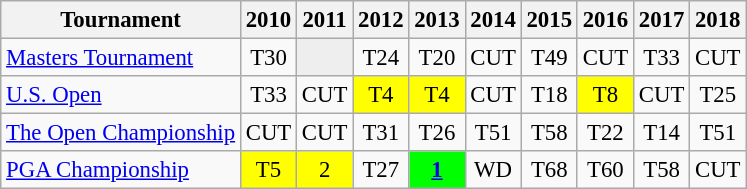<table class="wikitable" style="font-size:95%;text-align:center;">
<tr>
<th>Tournament</th>
<th>2010</th>
<th>2011</th>
<th>2012</th>
<th>2013</th>
<th>2014</th>
<th>2015</th>
<th>2016</th>
<th>2017</th>
<th>2018</th>
</tr>
<tr>
<td align=left><a href='#'>Masters Tournament</a></td>
<td>T30</td>
<td style="background:#eeeeee;"></td>
<td>T24</td>
<td>T20</td>
<td>CUT</td>
<td>T49</td>
<td>CUT</td>
<td>T33</td>
<td>CUT</td>
</tr>
<tr>
<td align=left><a href='#'>U.S. Open</a></td>
<td>T33</td>
<td>CUT</td>
<td style="background:yellow;">T4</td>
<td style="background:yellow;">T4</td>
<td>CUT</td>
<td>T18</td>
<td style="background:yellow;">T8</td>
<td>CUT</td>
<td>T25</td>
</tr>
<tr>
<td align=left><a href='#'>The Open Championship</a></td>
<td>CUT</td>
<td>CUT</td>
<td>T31</td>
<td>T26</td>
<td>T51</td>
<td>T58</td>
<td>T22</td>
<td>T14</td>
<td>T51</td>
</tr>
<tr>
<td align=left><a href='#'>PGA Championship</a></td>
<td style="background:yellow;">T5</td>
<td style="background:yellow;">2</td>
<td>T27</td>
<td style="background:lime;"><strong><a href='#'>1</a></strong></td>
<td>WD</td>
<td>T68</td>
<td>T60</td>
<td>T58</td>
<td>CUT</td>
</tr>
</table>
